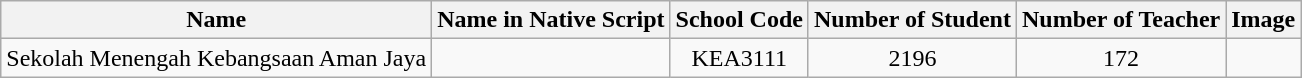<table class="wikitable" style=text-align:center>
<tr>
<th>Name</th>
<th>Name in Native Script</th>
<th>School Code</th>
<th>Number of Student</th>
<th>Number of Teacher</th>
<th>Image</th>
</tr>
<tr>
<td>Sekolah Menengah Kebangsaan Aman Jaya</td>
<td></td>
<td>KEA3111</td>
<td>2196</td>
<td>172</td>
<td></td>
</tr>
</table>
